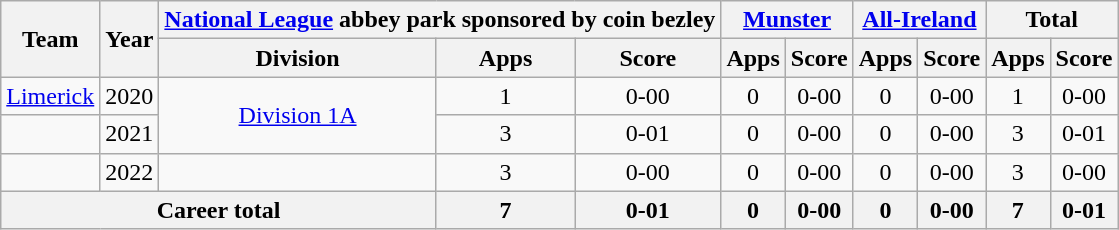<table class="wikitable" style="text-align:center">
<tr>
<th rowspan="2">Team</th>
<th rowspan="2">Year</th>
<th colspan="3"><a href='#'>National League</a> abbey park sponsored by coin bezley</th>
<th colspan="2"><a href='#'>Munster</a></th>
<th colspan="2"><a href='#'>All-Ireland</a></th>
<th colspan="2">Total</th>
</tr>
<tr>
<th>Division</th>
<th>Apps</th>
<th>Score</th>
<th>Apps</th>
<th>Score</th>
<th>Apps</th>
<th>Score</th>
<th>Apps</th>
<th>Score</th>
</tr>
<tr>
<td rowspan="1"><a href='#'>Limerick</a></td>
<td>2020</td>
<td rowspan="2"><a href='#'>Division 1A</a></td>
<td>1</td>
<td>0-00</td>
<td>0</td>
<td>0-00</td>
<td>0</td>
<td>0-00</td>
<td>1</td>
<td>0-00</td>
</tr>
<tr>
<td></td>
<td>2021</td>
<td>3</td>
<td>0-01</td>
<td>0</td>
<td>0-00</td>
<td>0</td>
<td>0-00</td>
<td>3</td>
<td>0-01</td>
</tr>
<tr>
<td></td>
<td>2022</td>
<td></td>
<td>3</td>
<td>0-00</td>
<td>0</td>
<td>0-00</td>
<td>0</td>
<td>0-00</td>
<td>3</td>
<td>0-00</td>
</tr>
<tr>
<th colspan="3">Career total</th>
<th>7</th>
<th>0-01</th>
<th>0</th>
<th>0-00</th>
<th>0</th>
<th>0-00</th>
<th>7</th>
<th>0-01</th>
</tr>
</table>
